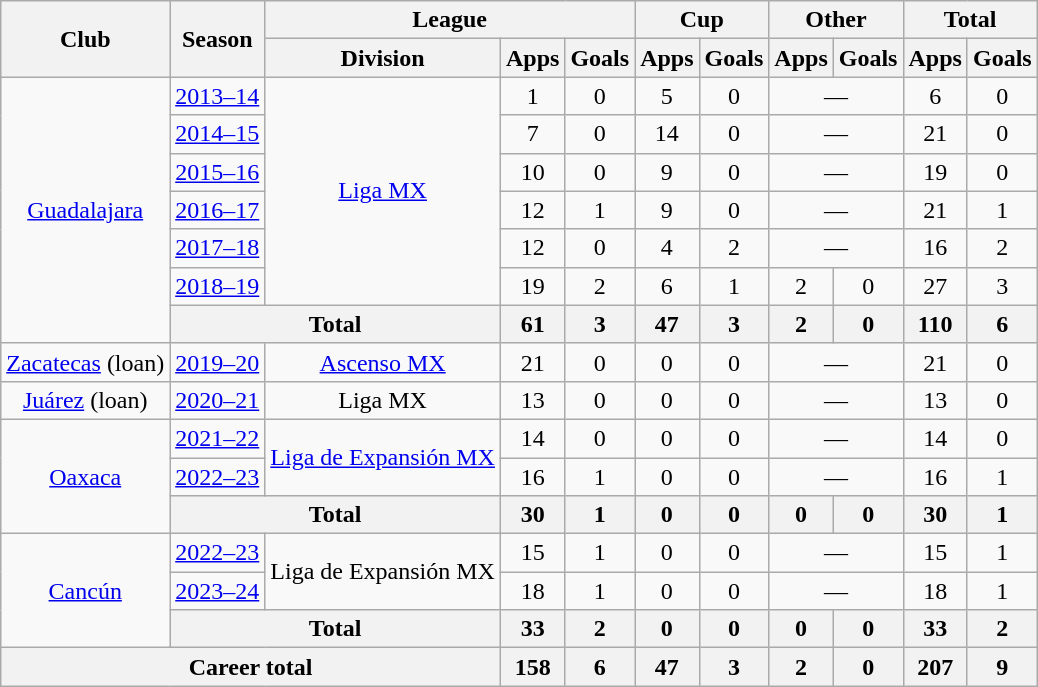<table class="wikitable", style="text-align:center">
<tr>
<th rowspan="2">Club</th>
<th rowspan="2">Season</th>
<th colspan="3">League</th>
<th colspan="2">Cup</th>
<th colspan="2">Other</th>
<th colspan="2">Total</th>
</tr>
<tr>
<th>Division</th>
<th>Apps</th>
<th>Goals</th>
<th>Apps</th>
<th>Goals</th>
<th>Apps</th>
<th>Goals</th>
<th>Apps</th>
<th>Goals</th>
</tr>
<tr>
<td rowspan="7"><a href='#'>Guadalajara</a></td>
<td><a href='#'>2013–14</a></td>
<td rowspan="6"><a href='#'>Liga MX</a></td>
<td>1</td>
<td>0</td>
<td>5</td>
<td>0</td>
<td colspan="2">—</td>
<td>6</td>
<td>0</td>
</tr>
<tr>
<td><a href='#'>2014–15</a></td>
<td>7</td>
<td>0</td>
<td>14</td>
<td>0</td>
<td colspan="2">—</td>
<td>21</td>
<td>0</td>
</tr>
<tr>
<td><a href='#'>2015–16</a></td>
<td>10</td>
<td>0</td>
<td>9</td>
<td>0</td>
<td colspan="2">—</td>
<td>19</td>
<td>0</td>
</tr>
<tr>
<td><a href='#'>2016–17</a></td>
<td>12</td>
<td>1</td>
<td>9</td>
<td>0</td>
<td colspan="2">—</td>
<td>21</td>
<td>1</td>
</tr>
<tr>
<td><a href='#'>2017–18</a></td>
<td>12</td>
<td>0</td>
<td>4</td>
<td>2</td>
<td colspan="2">—</td>
<td>16</td>
<td>2</td>
</tr>
<tr>
<td><a href='#'>2018–19</a></td>
<td>19</td>
<td>2</td>
<td>6</td>
<td>1</td>
<td>2</td>
<td>0</td>
<td>27</td>
<td>3</td>
</tr>
<tr>
<th colspan="2">Total</th>
<th>61</th>
<th>3</th>
<th>47</th>
<th>3</th>
<th>2</th>
<th>0</th>
<th>110</th>
<th>6</th>
</tr>
<tr>
<td><a href='#'>Zacatecas</a> (loan)</td>
<td><a href='#'>2019–20</a></td>
<td><a href='#'>Ascenso MX</a></td>
<td>21</td>
<td>0</td>
<td>0</td>
<td>0</td>
<td colspan="2">—</td>
<td>21</td>
<td>0</td>
</tr>
<tr>
<td><a href='#'>Juárez</a> (loan)</td>
<td><a href='#'>2020–21</a></td>
<td>Liga MX</td>
<td>13</td>
<td>0</td>
<td>0</td>
<td>0</td>
<td colspan="2">—</td>
<td>13</td>
<td>0</td>
</tr>
<tr>
<td rowspan="3"><a href='#'>Oaxaca</a></td>
<td><a href='#'>2021–22</a></td>
<td rowspan="2"><a href='#'>Liga de Expansión MX</a></td>
<td>14</td>
<td>0</td>
<td>0</td>
<td>0</td>
<td colspan="2">—</td>
<td>14</td>
<td>0</td>
</tr>
<tr>
<td><a href='#'>2022–23</a></td>
<td>16</td>
<td>1</td>
<td>0</td>
<td>0</td>
<td colspan="2">—</td>
<td>16</td>
<td>1</td>
</tr>
<tr>
<th colspan="2">Total</th>
<th>30</th>
<th>1</th>
<th>0</th>
<th>0</th>
<th>0</th>
<th>0</th>
<th>30</th>
<th>1</th>
</tr>
<tr>
<td rowspan="3"><a href='#'>Cancún</a></td>
<td><a href='#'>2022–23</a></td>
<td rowspan="2">Liga de Expansión MX</td>
<td>15</td>
<td>1</td>
<td>0</td>
<td>0</td>
<td colspan="2">—</td>
<td>15</td>
<td>1</td>
</tr>
<tr>
<td><a href='#'>2023–24</a></td>
<td>18</td>
<td>1</td>
<td>0</td>
<td>0</td>
<td colspan="2">—</td>
<td>18</td>
<td>1</td>
</tr>
<tr>
<th colspan="2">Total</th>
<th>33</th>
<th>2</th>
<th>0</th>
<th>0</th>
<th>0</th>
<th>0</th>
<th>33</th>
<th>2</th>
</tr>
<tr>
<th colspan="3">Career total</th>
<th>158</th>
<th>6</th>
<th>47</th>
<th>3</th>
<th>2</th>
<th>0</th>
<th>207</th>
<th>9</th>
</tr>
</table>
